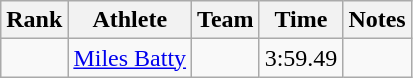<table class="wikitable sortable">
<tr>
<th>Rank</th>
<th>Athlete</th>
<th>Team</th>
<th>Time</th>
<th>Notes</th>
</tr>
<tr>
<td align=center></td>
<td><a href='#'>Miles Batty</a></td>
<td></td>
<td>3:59.49</td>
<td></td>
</tr>
</table>
